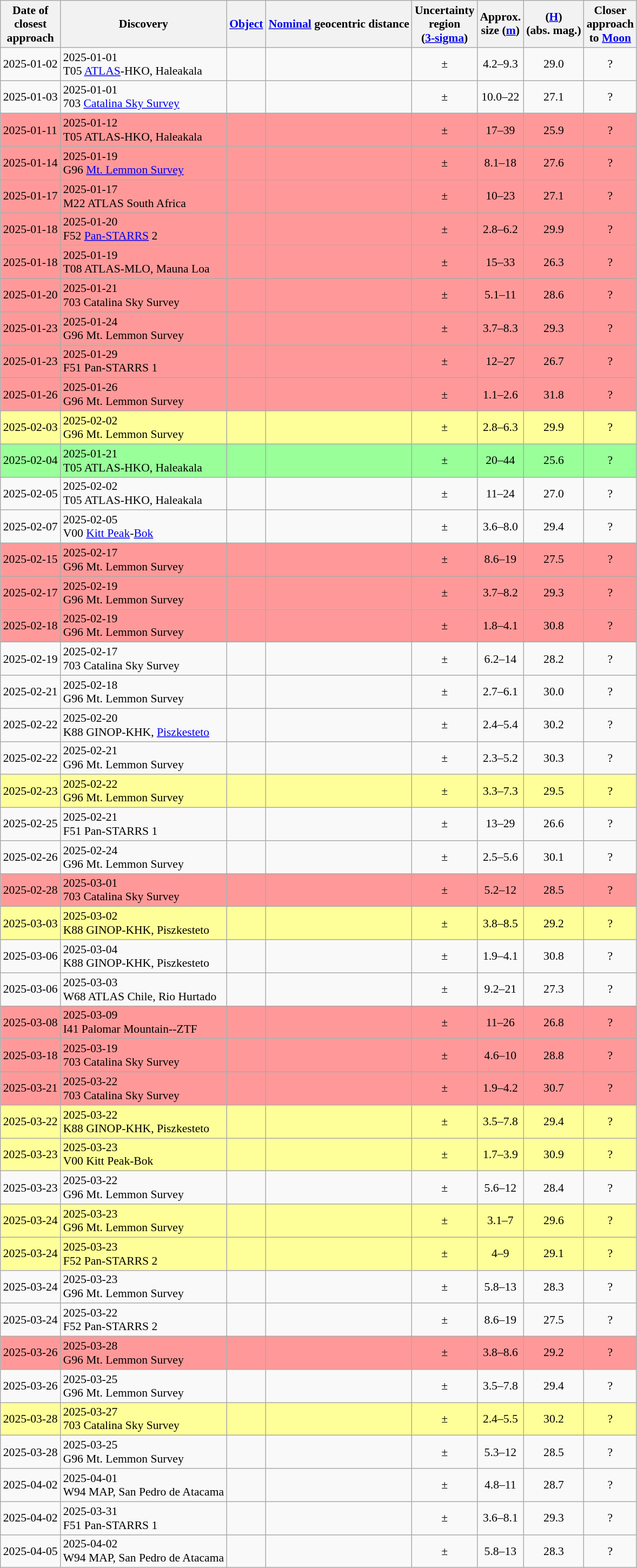<table class="wikitable sortable" style="font-size: 0.9em;">
<tr>
<th>Date of<br>closest<br>approach</th>
<th>Discovery</th>
<th><a href='#'>Object</a></th>
<th><a href='#'>Nominal</a> geocentric distance</th>
<th>Uncertainty<br>region<br>(<a href='#'>3-sigma</a>)</th>
<th data-sort-type="number">Approx.<br>size (<a href='#'>m</a>)</th>
<th>(<a href='#'>H</a>)<br>(abs. mag.)</th>
<th>Closer<br>approach<br>to <a href='#'>Moon</a><br></th>
</tr>
<tr>
<td>2025-01-02</td>
<td>2025-01-01<br>T05 <a href='#'>ATLAS</a>-HKO, Haleakala</td>
<td></td>
<td></td>
<td align=center>± </td>
<td align=center>4.2–9.3</td>
<td align=center>29.0</td>
<td align=center>?</td>
</tr>
<tr>
<td>2025-01-03</td>
<td>2025-01-01<br>703 <a href='#'>Catalina Sky Survey</a></td>
<td></td>
<td></td>
<td align=center>± </td>
<td align=center>10.0–22</td>
<td align=center>27.1</td>
<td align=center>?</td>
</tr>
<tr bgcolor="#ff9999">
<td>2025-01-11</td>
<td>2025-01-12<br>T05 ATLAS-HKO, Haleakala</td>
<td></td>
<td></td>
<td align=center>± </td>
<td align=center>17–39</td>
<td align=center>25.9</td>
<td align=center>?</td>
</tr>
<tr bgcolor="#ff9999">
<td>2025-01-14</td>
<td>2025-01-19<br>G96 <a href='#'>Mt. Lemmon Survey</a></td>
<td></td>
<td></td>
<td align=center>± </td>
<td align=center>8.1–18</td>
<td align=center>27.6</td>
<td align=center>?</td>
</tr>
<tr bgcolor="#ff9999">
<td>2025-01-17</td>
<td>2025-01-17<br>M22 ATLAS South Africa</td>
<td></td>
<td></td>
<td align=center>± </td>
<td align=center>10–23</td>
<td align=center>27.1</td>
<td align=center>?</td>
</tr>
<tr bgcolor="#ff9999">
<td>2025-01-18</td>
<td>2025-01-20<br>F52 <a href='#'>Pan-STARRS</a> 2</td>
<td></td>
<td></td>
<td align=center>± </td>
<td align=center>2.8–6.2</td>
<td align=center>29.9</td>
<td align=center>?</td>
</tr>
<tr bgcolor="#ff9999">
<td>2025-01-18</td>
<td>2025-01-19<br>T08 ATLAS-MLO, Mauna Loa</td>
<td></td>
<td></td>
<td align=center>± </td>
<td align=center>15–33</td>
<td align=center>26.3</td>
<td align=center>?</td>
</tr>
<tr bgcolor="#ff9999">
<td>2025-01-20</td>
<td>2025-01-21<br>703 Catalina Sky Survey</td>
<td></td>
<td></td>
<td align=center>± </td>
<td align=center>5.1–11</td>
<td align=center>28.6</td>
<td align=center>?</td>
</tr>
<tr bgcolor="#ff9999">
<td>2025-01-23</td>
<td>2025-01-24<br>G96 Mt. Lemmon Survey</td>
<td></td>
<td></td>
<td align=center>± </td>
<td align=center>3.7–8.3</td>
<td align=center>29.3</td>
<td align=center>?</td>
</tr>
<tr bgcolor="#ff9999">
<td>2025-01-23</td>
<td>2025-01-29<br>F51 Pan-STARRS 1</td>
<td></td>
<td></td>
<td align=center>± </td>
<td align=center>12–27</td>
<td align=center>26.7</td>
<td align=center>?</td>
</tr>
<tr bgcolor="#ff9999">
<td>2025-01-26</td>
<td>2025-01-26<br>G96 Mt. Lemmon Survey</td>
<td></td>
<td></td>
<td align=center>± </td>
<td align=center>1.1–2.6</td>
<td align=center>31.8</td>
<td align=center>?</td>
</tr>
<tr bgcolor="#ffff99">
<td>2025-02-03</td>
<td>2025-02-02<br>G96 Mt. Lemmon Survey</td>
<td></td>
<td></td>
<td align=center>± </td>
<td align=center>2.8–6.3</td>
<td align=center>29.9</td>
<td align=center>?</td>
</tr>
<tr bgcolor="#99ff99">
<td>2025-02-04</td>
<td>2025-01-21<br>T05 ATLAS-HKO, Haleakala</td>
<td></td>
<td></td>
<td align=center>± </td>
<td align=center>20–44</td>
<td align=center>25.6</td>
<td align=center>?</td>
</tr>
<tr>
<td>2025-02-05</td>
<td>2025-02-02<br>T05 ATLAS-HKO, Haleakala</td>
<td></td>
<td></td>
<td align=center>± </td>
<td align=center>11–24</td>
<td align=center>27.0</td>
<td align=center>?</td>
</tr>
<tr>
<td>2025-02-07</td>
<td>2025-02-05<br>V00 <a href='#'>Kitt Peak</a>-<a href='#'>Bok</a></td>
<td></td>
<td></td>
<td align=center>± </td>
<td align=center>3.6–8.0</td>
<td align=center>29.4</td>
<td align=center>?</td>
</tr>
<tr bgcolor="#ff9999">
<td>2025-02-15</td>
<td>2025-02-17<br>G96 Mt. Lemmon Survey</td>
<td></td>
<td></td>
<td align=center>± </td>
<td align=center>8.6–19</td>
<td align=center>27.5</td>
<td align=center>?</td>
</tr>
<tr bgcolor="#ff9999">
<td>2025-02-17</td>
<td>2025-02-19<br>G96 Mt. Lemmon Survey</td>
<td></td>
<td></td>
<td align=center>± </td>
<td align=center>3.7–8.2</td>
<td align=center>29.3</td>
<td align=center>?</td>
</tr>
<tr bgcolor="#ff9999">
<td>2025-02-18</td>
<td>2025-02-19<br>G96 Mt. Lemmon Survey</td>
<td></td>
<td></td>
<td align=center>± </td>
<td align=center>1.8–4.1</td>
<td align=center>30.8</td>
<td align=center>?</td>
</tr>
<tr>
<td>2025-02-19</td>
<td>2025-02-17<br>703 Catalina Sky Survey</td>
<td></td>
<td></td>
<td align=center>± </td>
<td align=center>6.2–14</td>
<td align=center>28.2</td>
<td align=center>?</td>
</tr>
<tr>
<td>2025-02-21</td>
<td>2025-02-18<br>G96 Mt. Lemmon Survey</td>
<td></td>
<td></td>
<td align=center>± </td>
<td align=center>2.7–6.1</td>
<td align=center>30.0</td>
<td align=center>?</td>
</tr>
<tr>
<td>2025-02-22</td>
<td>2025-02-20<br>K88 GINOP-KHK, <a href='#'>Piszkesteto</a></td>
<td></td>
<td></td>
<td align=center>± </td>
<td align=center>2.4–5.4</td>
<td align=center>30.2</td>
<td align=center>?</td>
</tr>
<tr>
<td>2025-02-22</td>
<td>2025-02-21<br>G96 Mt. Lemmon Survey</td>
<td></td>
<td></td>
<td align=center>± </td>
<td align=center>2.3–5.2</td>
<td align=center>30.3</td>
<td align=center>?</td>
</tr>
<tr bgcolor="#ffff99">
<td>2025-02-23</td>
<td>2025-02-22<br>G96 Mt. Lemmon Survey</td>
<td></td>
<td></td>
<td align=center>± </td>
<td align=center>3.3–7.3</td>
<td align=center>29.5</td>
<td align=center>?</td>
</tr>
<tr>
<td>2025-02-25</td>
<td>2025-02-21<br>F51 Pan-STARRS 1</td>
<td></td>
<td></td>
<td align=center>± </td>
<td align=center>13–29</td>
<td align=center>26.6</td>
<td align=center>?</td>
</tr>
<tr>
<td>2025-02-26</td>
<td>2025-02-24<br>G96 Mt. Lemmon Survey</td>
<td></td>
<td></td>
<td align=center>± </td>
<td align=center>2.5–5.6</td>
<td align=center>30.1</td>
<td align=center>?</td>
</tr>
<tr bgcolor="#ff9999">
<td>2025-02-28</td>
<td>2025-03-01<br>703 Catalina Sky Survey</td>
<td></td>
<td></td>
<td align=center>± </td>
<td align=center>5.2–12</td>
<td align=center>28.5</td>
<td align=center>?</td>
</tr>
<tr bgcolor="#ffff99">
<td>2025-03-03</td>
<td>2025-03-02<br>K88 GINOP-KHK, Piszkesteto</td>
<td></td>
<td></td>
<td align=center>± </td>
<td align=center>3.8–8.5</td>
<td align=center>29.2</td>
<td align=center>?</td>
</tr>
<tr>
<td>2025-03-06</td>
<td>2025-03-04<br>K88 GINOP-KHK, Piszkesteto</td>
<td></td>
<td></td>
<td align=center>± </td>
<td align=center>1.9–4.1</td>
<td align=center>30.8</td>
<td align=center>?</td>
</tr>
<tr>
<td>2025-03-06</td>
<td>2025-03-03<br>W68 ATLAS Chile, Rio Hurtado</td>
<td></td>
<td></td>
<td align=center>± </td>
<td align=center>9.2–21</td>
<td align=center>27.3</td>
<td align=center>?</td>
</tr>
<tr bgcolor="#ff9999">
<td>2025-03-08</td>
<td>2025-03-09<br>I41 Palomar Mountain--ZTF</td>
<td></td>
<td></td>
<td align=center>± </td>
<td align=center>11–26</td>
<td align=center>26.8</td>
<td align=center>?</td>
</tr>
<tr bgcolor="#ff9999">
<td>2025-03-18</td>
<td>2025-03-19<br>703 Catalina Sky Survey</td>
<td></td>
<td></td>
<td align=center>± </td>
<td align=center>4.6–10</td>
<td align=center>28.8</td>
<td align=center>?</td>
</tr>
<tr bgcolor="#ff9999">
<td>2025-03-21</td>
<td>2025-03-22<br>703 Catalina Sky Survey</td>
<td></td>
<td></td>
<td align=center>± </td>
<td align=center>1.9–4.2</td>
<td align=center>30.7</td>
<td align=center>?</td>
</tr>
<tr bgcolor="#ffff99">
<td>2025-03-22</td>
<td>2025-03-22<br>K88 GINOP-KHK, Piszkesteto</td>
<td></td>
<td></td>
<td align=center>± </td>
<td align=center>3.5–7.8</td>
<td align=center>29.4</td>
<td align=center>?</td>
</tr>
<tr bgcolor="#ffff99">
<td>2025-03-23</td>
<td>2025-03-23<br>V00 Kitt Peak-Bok</td>
<td></td>
<td></td>
<td align=center>± </td>
<td align=center>1.7–3.9</td>
<td align=center>30.9</td>
<td align=center>?</td>
</tr>
<tr>
<td>2025-03-23</td>
<td>2025-03-22<br>G96 Mt. Lemmon Survey</td>
<td></td>
<td></td>
<td align=center>± </td>
<td align=center>5.6–12</td>
<td align=center>28.4</td>
<td align=center>?</td>
</tr>
<tr bgcolor="#ffff99">
<td>2025-03-24</td>
<td>2025-03-23<br>G96 Mt. Lemmon Survey</td>
<td></td>
<td></td>
<td align=center>± </td>
<td align=center>3.1–7</td>
<td align=center>29.6</td>
<td align=center>?</td>
</tr>
<tr bgcolor="#ffff99">
<td>2025-03-24</td>
<td>2025-03-23<br>F52 Pan-STARRS 2</td>
<td></td>
<td></td>
<td align=center>± </td>
<td align=center>4–9</td>
<td align=center>29.1</td>
<td align=center>?</td>
</tr>
<tr>
<td>2025-03-24</td>
<td>2025-03-23<br>G96 Mt. Lemmon Survey</td>
<td></td>
<td></td>
<td align=center>± </td>
<td align=center>5.8–13</td>
<td align=center>28.3</td>
<td align=center>?</td>
</tr>
<tr>
<td>2025-03-24</td>
<td>2025-03-22<br>F52 Pan-STARRS 2</td>
<td></td>
<td></td>
<td align=center>± </td>
<td align=center>8.6–19</td>
<td align=center>27.5</td>
<td align=center>?</td>
</tr>
<tr bgcolor="#ff9999">
<td>2025-03-26</td>
<td>2025-03-28<br>G96 Mt. Lemmon Survey</td>
<td></td>
<td></td>
<td align=center>± </td>
<td align=center>3.8–8.6</td>
<td align=center>29.2</td>
<td align=center>?</td>
</tr>
<tr>
<td>2025-03-26</td>
<td>2025-03-25<br>G96 Mt. Lemmon Survey</td>
<td></td>
<td></td>
<td align=center>± </td>
<td align=center>3.5–7.8</td>
<td align=center>29.4</td>
<td align=center>?</td>
</tr>
<tr bgcolor="#ffff99">
<td>2025-03-28</td>
<td>2025-03-27<br>703 Catalina Sky Survey</td>
<td></td>
<td></td>
<td align=center>± </td>
<td align=center>2.4–5.5</td>
<td align=center>30.2</td>
<td align=center>?</td>
</tr>
<tr>
<td>2025-03-28</td>
<td>2025-03-25<br>G96 Mt. Lemmon Survey</td>
<td></td>
<td></td>
<td align=center>± </td>
<td align=center>5.3–12</td>
<td align=center>28.5</td>
<td align=center>?</td>
</tr>
<tr>
<td>2025-04-02</td>
<td>2025-04-01<br>W94 MAP, San Pedro de Atacama</td>
<td></td>
<td></td>
<td align=center>± </td>
<td align=center>4.8–11</td>
<td align=center>28.7</td>
<td align=center>?</td>
</tr>
<tr>
<td>2025-04-02</td>
<td>2025-03-31<br>F51 Pan-STARRS 1</td>
<td></td>
<td></td>
<td align=center>± </td>
<td align=center>3.6–8.1</td>
<td align=center>29.3</td>
<td align=center>?</td>
</tr>
<tr>
<td>2025-04-05</td>
<td>2025-04-02<br>W94 MAP, San Pedro de Atacama</td>
<td></td>
<td></td>
<td align=center>± </td>
<td align=center>5.8–13</td>
<td align=center>28.3</td>
<td align=center>?</td>
</tr>
</table>
